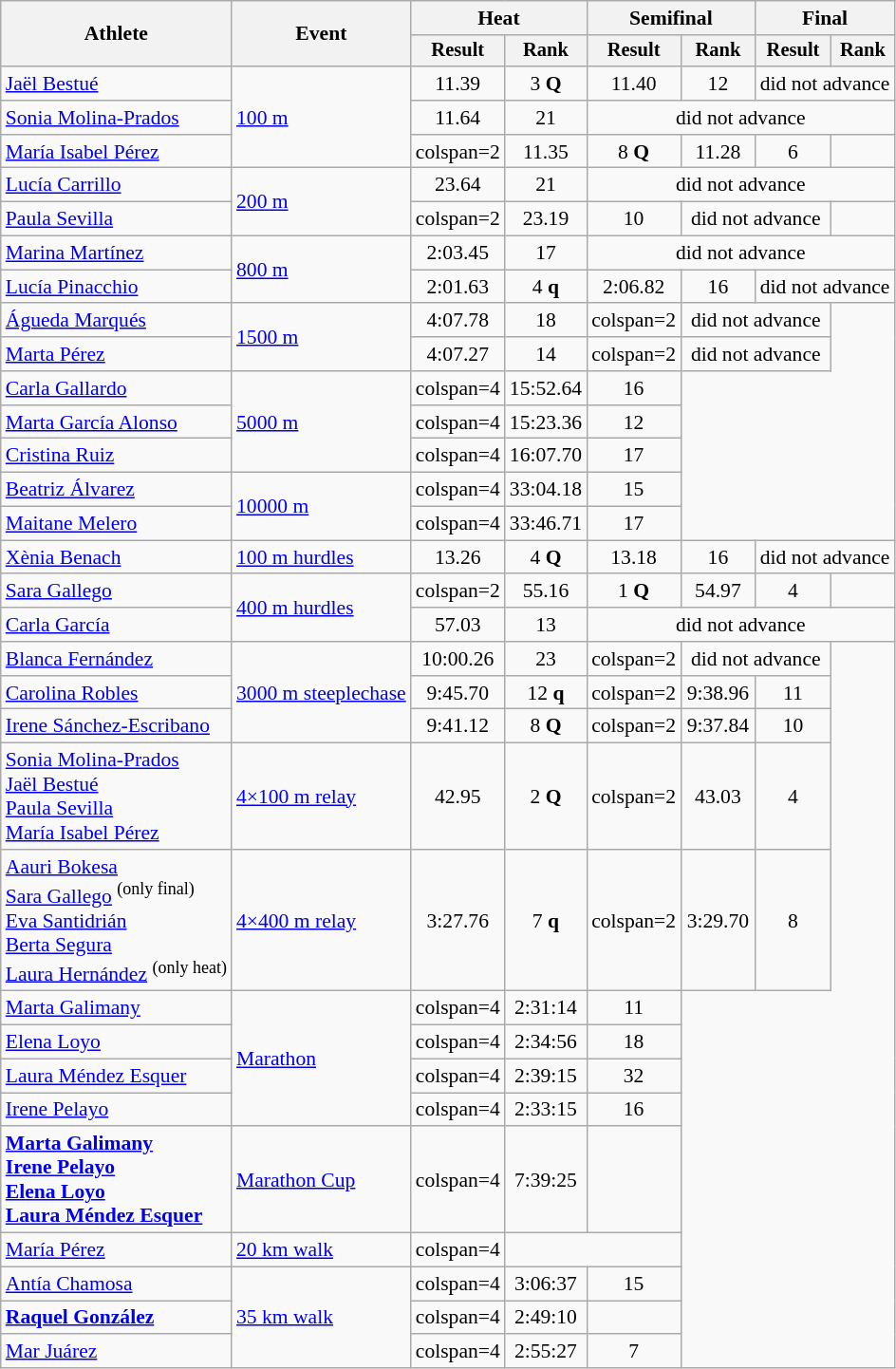<table class="wikitable" style="font-size:90%">
<tr>
<th rowspan="2">Athlete</th>
<th rowspan="2">Event</th>
<th colspan="2">Heat</th>
<th colspan="2">Semifinal</th>
<th colspan="2">Final</th>
</tr>
<tr style="font-size:95%">
<th>Result</th>
<th>Rank</th>
<th>Result</th>
<th>Rank</th>
<th>Result</th>
<th>Rank</th>
</tr>
<tr align=center>
<td align=left><a href='#'>Jaël Bestué</a></td>
<td align=left rowspan=3><a href='#'>100 m</a></td>
<td>11.39</td>
<td>3 <strong>Q</strong></td>
<td>11.40</td>
<td>12</td>
<td colspan=2>did not advance</td>
</tr>
<tr align=center>
<td align=left><a href='#'>Sonia Molina-Prados</a></td>
<td>11.64</td>
<td>21</td>
<td colspan=4>did not advance</td>
</tr>
<tr align=center>
<td align=left><a href='#'>María Isabel Pérez</a></td>
<td>colspan=2 </td>
<td>11.35</td>
<td>8 <strong>Q</strong></td>
<td>11.28</td>
<td>6</td>
</tr>
<tr align=center>
<td align=left><a href='#'>Lucía Carrillo</a></td>
<td align=left rowspan=2><a href='#'>200 m</a></td>
<td>23.64</td>
<td>21</td>
<td colspan=4>did not advance</td>
</tr>
<tr align=center>
<td align=left><a href='#'>Paula Sevilla</a></td>
<td>colspan=2 </td>
<td>23.19</td>
<td>10</td>
<td colspan=2>did not advance</td>
</tr>
<tr align=center>
<td align=left><a href='#'>Marina Martínez</a></td>
<td align=left rowspan=2><a href='#'>800 m</a></td>
<td>2:03.45</td>
<td>17</td>
<td colspan=4>did not advance</td>
</tr>
<tr align=center>
<td align=left><a href='#'>Lucía Pinacchio</a></td>
<td>2:01.63 </td>
<td>4 <strong>q</strong></td>
<td>2:06.82</td>
<td>16</td>
<td colspan=2>did not advance</td>
</tr>
<tr align=center>
<td align=left><a href='#'>Águeda Marqués</a></td>
<td align=left rowspan=2><a href='#'>1500 m</a></td>
<td>4:07.78</td>
<td>18</td>
<td>colspan=2 </td>
<td colspan=2>did not advance</td>
</tr>
<tr align=center>
<td align=left><a href='#'>Marta Pérez</a></td>
<td>4:07.27</td>
<td>14</td>
<td>colspan=2 </td>
<td colspan=2>did not advance</td>
</tr>
<tr align=center>
<td align=left><a href='#'>Carla Gallardo</a></td>
<td align=left rowspan=3><a href='#'>5000 m</a></td>
<td>colspan=4 </td>
<td>15:52.64</td>
<td>16</td>
</tr>
<tr align=center>
<td align=left><a href='#'>Marta García Alonso</a></td>
<td>colspan=4 </td>
<td>15:23.36 </td>
<td>12</td>
</tr>
<tr align=center>
<td align=left><a href='#'>Cristina Ruiz</a></td>
<td>colspan=4 </td>
<td>16:07.70</td>
<td>17</td>
</tr>
<tr align=center>
<td align=left><a href='#'>Beatriz Álvarez</a></td>
<td align=left rowspan=2><a href='#'>10000 m</a></td>
<td>colspan=4 </td>
<td>33:04.18</td>
<td>15</td>
</tr>
<tr align=center>
<td align=left><a href='#'>Maitane Melero</a></td>
<td>colspan=4 </td>
<td>33:46.71</td>
<td>17</td>
</tr>
<tr align=center>
<td align=left><a href='#'>Xènia Benach</a></td>
<td align=left><a href='#'>100 m hurdles</a></td>
<td>13.26</td>
<td>4 <strong>Q</strong></td>
<td>13.18</td>
<td>16</td>
<td colspan=2>did not advance</td>
</tr>
<tr align=center>
<td align=left><a href='#'>Sara Gallego</a></td>
<td align=left rowspan=2><a href='#'>400 m hurdles</a></td>
<td>colspan=2 </td>
<td>55.16</td>
<td>1 <strong>Q</strong></td>
<td>54.97</td>
<td>4</td>
</tr>
<tr align=center>
<td align=left><a href='#'>Carla García</a></td>
<td>57.03</td>
<td>13</td>
<td colspan=4>did not advance</td>
</tr>
<tr align=center>
<td align=left><a href='#'>Blanca Fernández</a></td>
<td align=left rowspan=3><a href='#'>3000 m steeplechase</a></td>
<td>10:00.26</td>
<td>23</td>
<td>colspan=2 </td>
<td colspan=2>did not advance</td>
</tr>
<tr align=center>
<td align=left><a href='#'>Carolina Robles</a></td>
<td>9:45.70</td>
<td>12 <strong>q</strong></td>
<td>colspan=2 </td>
<td>9:38.96</td>
<td>11</td>
</tr>
<tr align=center>
<td align=left><a href='#'>Irene Sánchez-Escribano</a></td>
<td>9:41.12</td>
<td>8 <strong>Q</strong></td>
<td>colspan=2 </td>
<td>9:37.84</td>
<td>10</td>
</tr>
<tr align=center>
<td align=left><a href='#'>Sonia Molina-Prados</a> <br> <a href='#'>Jaël Bestué</a> <br> <a href='#'>Paula Sevilla</a> <br> <a href='#'>María Isabel Pérez</a></td>
<td align=left><a href='#'>4×100 m relay</a></td>
<td>42.95</td>
<td>2 <strong>Q</strong></td>
<td>colspan=2 </td>
<td>43.03</td>
<td>4</td>
</tr>
<tr align=center>
<td align=left><a href='#'>Aauri Bokesa</a><br><a href='#'>Sara Gallego</a> <sup>(only final)</sup><br><a href='#'>Eva Santidrián</a><br><a href='#'>Berta Segura</a><br><a href='#'>Laura Hernández</a> <sup>(only heat)</sup></td>
<td align=left><a href='#'>4×400 m relay</a></td>
<td>3:27.76 </td>
<td>7 <strong>q</strong></td>
<td>colspan=2 </td>
<td>3:29.70</td>
<td>8</td>
</tr>
<tr align=center>
<td align=left><a href='#'>Marta Galimany</a></td>
<td align=left rowspan=4><a href='#'>Marathon</a></td>
<td>colspan=4 </td>
<td>2:31:14</td>
<td>11</td>
</tr>
<tr align=center>
<td align=left><a href='#'>Elena Loyo</a></td>
<td>colspan=4 </td>
<td>2:34:56 </td>
<td>18</td>
</tr>
<tr align=center>
<td align=left><a href='#'>Laura Méndez Esquer</a></td>
<td>colspan=4 </td>
<td>2:39:15 </td>
<td>32</td>
</tr>
<tr align=center>
<td align=left><a href='#'>Irene Pelayo</a></td>
<td>colspan=4 </td>
<td>2:33:15 </td>
<td>16</td>
</tr>
<tr align=center>
<td align=left><strong><a href='#'>Marta Galimany</a><br><a href='#'>Irene Pelayo</a><br><a href='#'>Elena Loyo</a><br><a href='#'>Laura Méndez Esquer</a></strong></td>
<td align=left><a href='#'>Marathon Cup</a></td>
<td>colspan=4 </td>
<td>7:39:25</td>
<td></td>
</tr>
<tr align=center>
<td align=left><a href='#'>María Pérez</a></td>
<td align=left><a href='#'>20 km walk</a></td>
<td>colspan=4 </td>
<td colspan=2></td>
</tr>
<tr align=center>
<td align=left><a href='#'>Antía Chamosa</a></td>
<td align=left rowspan=3><a href='#'>35 km walk</a></td>
<td>colspan=4 </td>
<td>3:06:37</td>
<td>15</td>
</tr>
<tr align=center>
<td align=left><strong><a href='#'>Raquel González</a></strong></td>
<td>colspan=4 </td>
<td>2:49:10</td>
<td></td>
</tr>
<tr align=center>
<td align=left><a href='#'>Mar Juárez</a></td>
<td>colspan=4 </td>
<td>2:55:27</td>
<td>7</td>
</tr>
</table>
